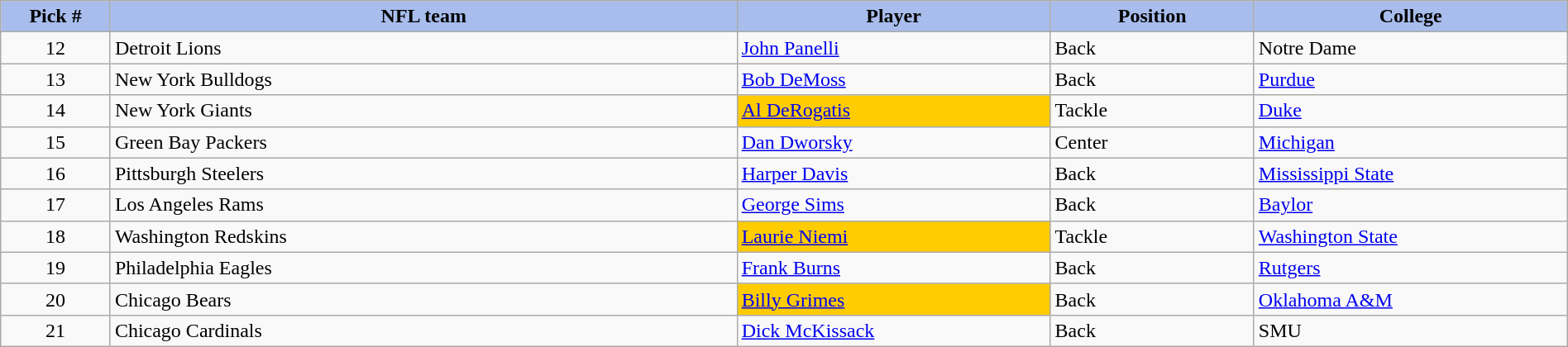<table class="wikitable sortable sortable" style="width: 100%">
<tr>
<th style="background:#A8BDEC;" width=7%>Pick #</th>
<th width=40% style="background:#A8BDEC;">NFL team</th>
<th width=20% style="background:#A8BDEC;">Player</th>
<th width=13% style="background:#A8BDEC;">Position</th>
<th style="background:#A8BDEC;">College</th>
</tr>
<tr>
<td align=center>12</td>
<td>Detroit Lions</td>
<td><a href='#'>John Panelli</a></td>
<td>Back</td>
<td>Notre Dame</td>
</tr>
<tr>
<td align=center>13</td>
<td>New York Bulldogs</td>
<td><a href='#'>Bob DeMoss</a></td>
<td>Back</td>
<td><a href='#'>Purdue</a></td>
</tr>
<tr>
<td align=center>14</td>
<td>New York Giants</td>
<td bgcolor="#ffcc00"><a href='#'>Al DeRogatis</a></td>
<td>Tackle</td>
<td><a href='#'>Duke</a></td>
</tr>
<tr>
<td align=center>15</td>
<td>Green Bay Packers</td>
<td><a href='#'>Dan Dworsky</a></td>
<td>Center</td>
<td><a href='#'>Michigan</a></td>
</tr>
<tr>
<td align=center>16</td>
<td>Pittsburgh Steelers</td>
<td><a href='#'>Harper Davis</a></td>
<td>Back</td>
<td><a href='#'>Mississippi State</a></td>
</tr>
<tr>
<td align=center>17</td>
<td>Los Angeles Rams</td>
<td><a href='#'>George Sims</a></td>
<td>Back</td>
<td><a href='#'>Baylor</a></td>
</tr>
<tr>
<td align=center>18</td>
<td>Washington Redskins</td>
<td bgcolor="#ffcc00"><a href='#'>Laurie Niemi</a></td>
<td>Tackle</td>
<td><a href='#'>Washington State</a></td>
</tr>
<tr>
<td align=center>19</td>
<td>Philadelphia Eagles</td>
<td><a href='#'>Frank Burns</a></td>
<td>Back</td>
<td><a href='#'>Rutgers</a></td>
</tr>
<tr>
<td align=center>20</td>
<td>Chicago Bears</td>
<td bgcolor="#ffcc00"><a href='#'>Billy Grimes</a></td>
<td>Back</td>
<td><a href='#'>Oklahoma A&M</a></td>
</tr>
<tr>
<td align=center>21</td>
<td>Chicago Cardinals</td>
<td><a href='#'>Dick McKissack</a></td>
<td>Back</td>
<td>SMU</td>
</tr>
</table>
